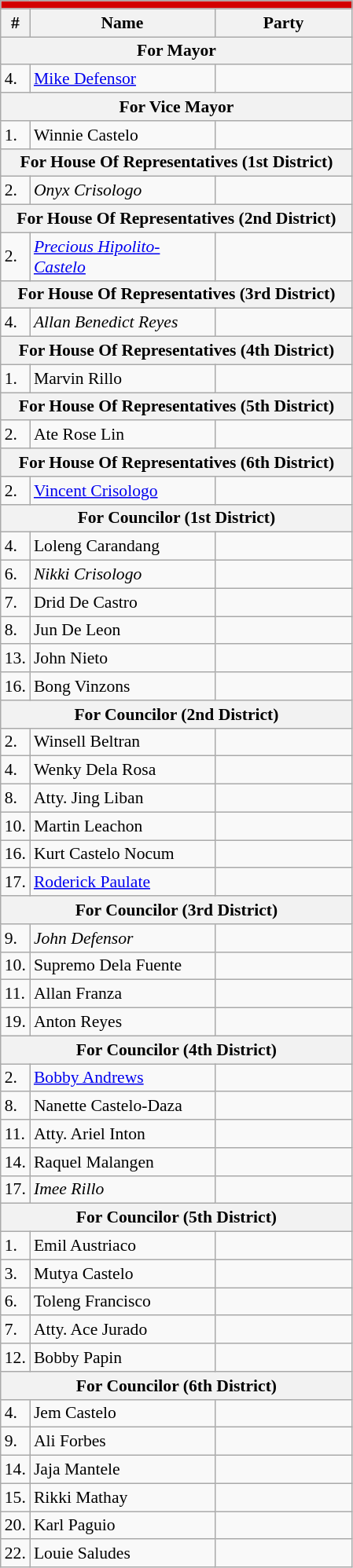<table class=wikitable style="font-size:90%">
<tr>
<td colspan=4 bgcolor=D30000></td>
</tr>
<tr>
<th>#</th>
<th width=150px>Name</th>
<th colspan=2 width=110px>Party</th>
</tr>
<tr>
<th colspan=5>For Mayor</th>
</tr>
<tr>
<td>4.</td>
<td><a href='#'>Mike Defensor</a></td>
<td></td>
</tr>
<tr>
<th colspan=5>For Vice Mayor</th>
</tr>
<tr>
<td>1.</td>
<td>Winnie Castelo</td>
<td></td>
</tr>
<tr>
<th colspan=5>For House Of Representatives (1st District)</th>
</tr>
<tr>
<td>2.</td>
<td><em>Onyx Crisologo</em></td>
<td></td>
</tr>
<tr>
<th colspan=5>For House Of Representatives (2nd District)</th>
</tr>
<tr>
<td>2.</td>
<td><em><a href='#'>Precious Hipolito-Castelo</a></em></td>
<td></td>
</tr>
<tr>
<th colspan=5>For House Of Representatives (3rd District)</th>
</tr>
<tr>
<td>4.</td>
<td><em>Allan Benedict Reyes</em></td>
<td></td>
</tr>
<tr>
<th colspan=5>For House Of Representatives (4th District)</th>
</tr>
<tr>
<td>1.</td>
<td>Marvin Rillo</td>
<td></td>
</tr>
<tr>
<th colspan=5>For House Of Representatives (5th District)</th>
</tr>
<tr>
<td>2.</td>
<td>Ate Rose Lin</td>
<td></td>
</tr>
<tr>
<th colspan=5>For House Of Representatives (6th District)</th>
</tr>
<tr>
<td>2.</td>
<td><a href='#'>Vincent Crisologo</a></td>
<td></td>
</tr>
<tr>
<th colspan=5>For Councilor (1st District)</th>
</tr>
<tr>
<td>4.</td>
<td>Loleng Carandang</td>
<td></td>
</tr>
<tr>
<td>6.</td>
<td><em>Nikki Crisologo</em></td>
<td></td>
</tr>
<tr>
<td>7.</td>
<td>Drid De Castro</td>
<td></td>
</tr>
<tr>
<td>8.</td>
<td>Jun De Leon</td>
<td></td>
</tr>
<tr>
<td>13.</td>
<td>John Nieto</td>
<td></td>
</tr>
<tr>
<td>16.</td>
<td>Bong Vinzons</td>
<td></td>
</tr>
<tr>
<th colspan=5>For Councilor (2nd District)</th>
</tr>
<tr>
<td>2.</td>
<td>Winsell Beltran</td>
<td></td>
</tr>
<tr>
<td>4.</td>
<td>Wenky Dela Rosa</td>
<td></td>
</tr>
<tr>
<td>8.</td>
<td>Atty. Jing Liban</td>
<td></td>
</tr>
<tr>
<td>10.</td>
<td>Martin Leachon</td>
<td></td>
</tr>
<tr>
<td>16.</td>
<td>Kurt Castelo Nocum</td>
<td></td>
</tr>
<tr>
<td>17.</td>
<td><a href='#'>Roderick Paulate</a></td>
<td></td>
</tr>
<tr>
<th colspan=5>For Councilor (3rd District)</th>
</tr>
<tr>
<td>9.</td>
<td><em>John Defensor</em></td>
<td></td>
</tr>
<tr>
<td>10.</td>
<td>Supremo Dela Fuente</td>
<td></td>
</tr>
<tr>
<td>11.</td>
<td>Allan Franza</td>
<td></td>
</tr>
<tr>
<td>19.</td>
<td>Anton Reyes</td>
<td></td>
</tr>
<tr>
<th colspan=5>For Councilor (4th District)</th>
</tr>
<tr>
<td>2.</td>
<td><a href='#'>Bobby Andrews</a></td>
<td></td>
</tr>
<tr>
<td>8.</td>
<td>Nanette Castelo-Daza</td>
<td></td>
</tr>
<tr>
<td>11.</td>
<td>Atty. Ariel Inton</td>
<td></td>
</tr>
<tr>
<td>14.</td>
<td>Raquel Malangen</td>
<td></td>
</tr>
<tr>
<td>17.</td>
<td><em>Imee Rillo</em></td>
<td></td>
</tr>
<tr>
<th colspan=5>For Councilor (5th District)</th>
</tr>
<tr>
<td>1.</td>
<td>Emil Austriaco</td>
<td></td>
</tr>
<tr>
<td>3.</td>
<td>Mutya Castelo</td>
<td></td>
</tr>
<tr>
<td>6.</td>
<td>Toleng Francisco</td>
<td></td>
</tr>
<tr>
<td>7.</td>
<td>Atty. Ace Jurado</td>
<td></td>
</tr>
<tr>
<td>12.</td>
<td>Bobby Papin</td>
<td></td>
</tr>
<tr>
<th colspan=5>For Councilor (6th District)</th>
</tr>
<tr>
<td>4.</td>
<td>Jem Castelo</td>
<td></td>
</tr>
<tr>
<td>9.</td>
<td>Ali Forbes</td>
<td></td>
</tr>
<tr>
<td>14.</td>
<td>Jaja Mantele</td>
<td></td>
</tr>
<tr>
<td>15.</td>
<td>Rikki Mathay</td>
<td></td>
</tr>
<tr>
<td>20.</td>
<td>Karl Paguio</td>
<td></td>
</tr>
<tr>
<td>22.</td>
<td>Louie Saludes</td>
<td></td>
</tr>
</table>
